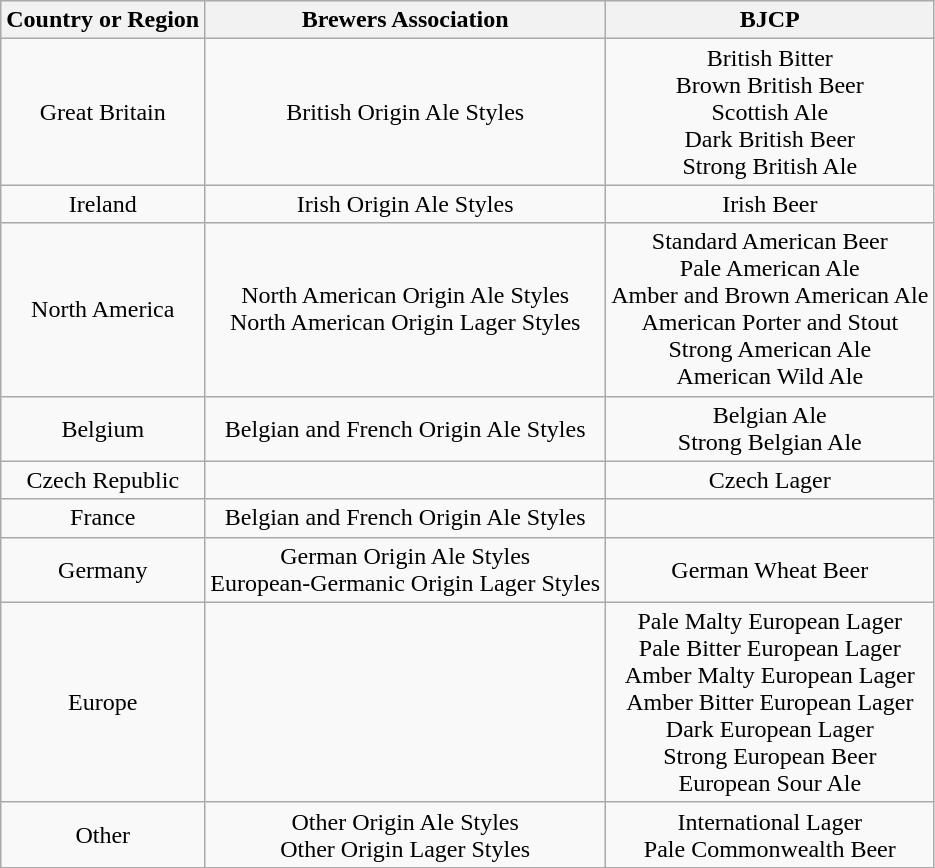<table class="wikitable sortable" style="text-align: center;">
<tr bgcolor="#efefef">
<th>Country or Region</th>
<th>Brewers Association</th>
<th>BJCP</th>
</tr>
<tr>
<td>Great Britain</td>
<td>British Origin Ale Styles</td>
<td>British Bitter<br>Brown British Beer<br>Scottish Ale<br>Dark British Beer<br>Strong British Ale</td>
</tr>
<tr>
<td>Ireland</td>
<td>Irish Origin Ale Styles</td>
<td>Irish Beer</td>
</tr>
<tr>
<td>North America</td>
<td>North American Origin Ale Styles<br>North American Origin Lager Styles</td>
<td>Standard American Beer<br>Pale American Ale<br>Amber and Brown American Ale<br>American Porter and Stout<br>Strong American Ale<br>American Wild Ale</td>
</tr>
<tr>
<td>Belgium</td>
<td>Belgian and French Origin Ale Styles</td>
<td>Belgian Ale<br>Strong Belgian Ale</td>
</tr>
<tr>
<td>Czech Republic</td>
<td></td>
<td>Czech Lager</td>
</tr>
<tr>
<td>France</td>
<td>Belgian and French Origin Ale Styles</td>
<td></td>
</tr>
<tr>
<td>Germany</td>
<td>German Origin Ale Styles<br>European-Germanic Origin Lager Styles</td>
<td>German Wheat Beer</td>
</tr>
<tr>
<td>Europe</td>
<td></td>
<td>Pale Malty European Lager<br>Pale Bitter European Lager<br>Amber Malty European Lager<br>Amber Bitter European Lager<br>Dark European Lager<br>Strong European Beer<br>European Sour Ale</td>
</tr>
<tr>
<td>Other</td>
<td>Other Origin Ale Styles<br>Other Origin Lager Styles</td>
<td>International Lager<br>Pale Commonwealth Beer</td>
</tr>
</table>
